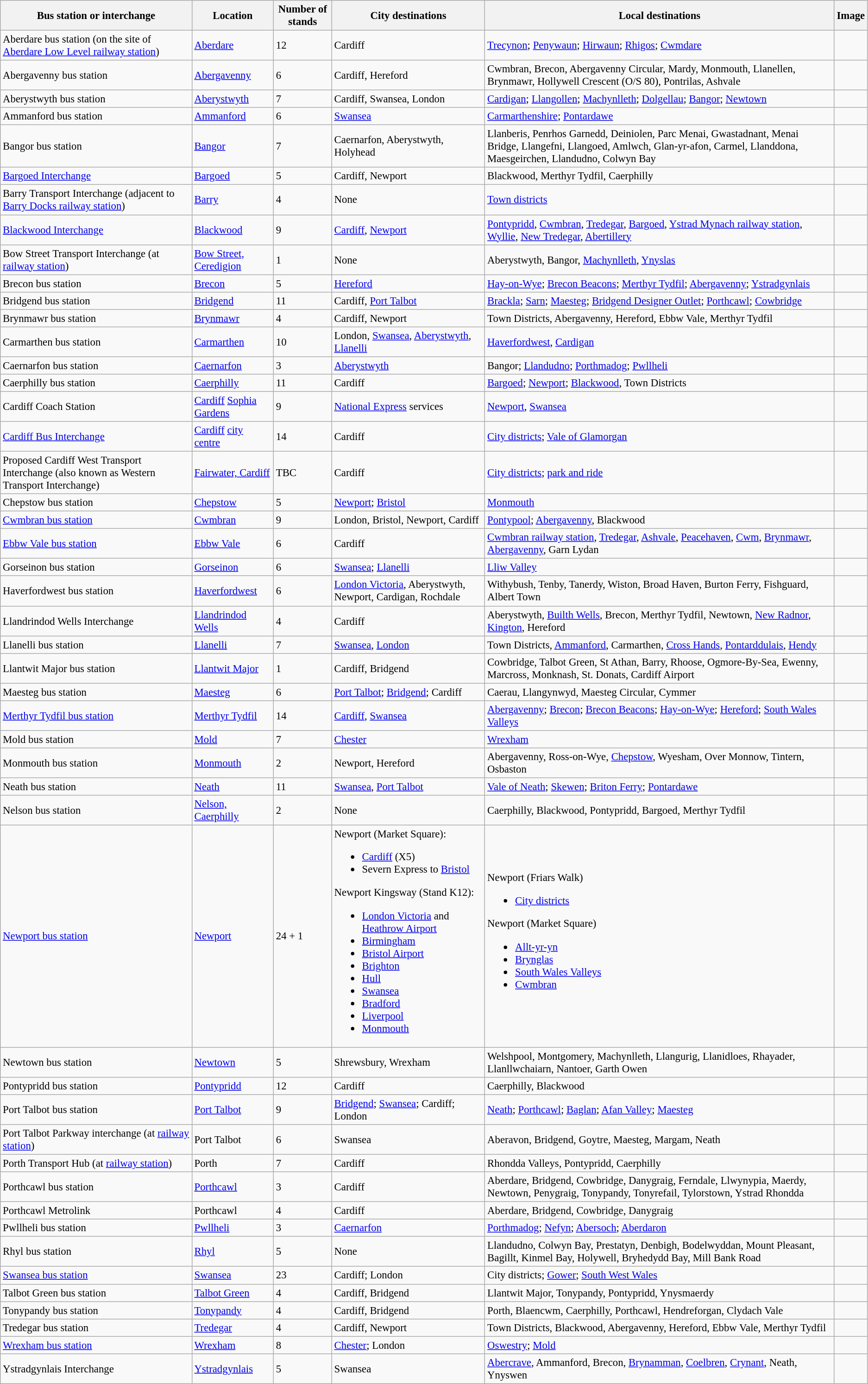<table class="wikitable sortable" style="font-size: 95%;">
<tr>
<th>Bus station or interchange</th>
<th>Location</th>
<th>Number of stands</th>
<th>City destinations</th>
<th>Local destinations</th>
<th>Image</th>
</tr>
<tr>
<td>Aberdare bus station (on the site of <a href='#'>Aberdare Low Level railway station</a>)</td>
<td><a href='#'>Aberdare</a></td>
<td>12</td>
<td>Cardiff</td>
<td><a href='#'>Trecynon</a>; <a href='#'>Penywaun</a>; <a href='#'>Hirwaun</a>; <a href='#'>Rhigos</a>; <a href='#'>Cwmdare</a></td>
<td></td>
</tr>
<tr>
<td>Abergavenny bus station</td>
<td><a href='#'>Abergavenny</a></td>
<td>6</td>
<td>Cardiff, Hereford</td>
<td>Cwmbran, Brecon, Abergavenny Circular, Mardy, Monmouth, Llanellen, Brynmawr, Hollywell Crescent (O/S 80), Pontrilas, Ashvale</td>
<td></td>
</tr>
<tr>
<td>Aberystwyth bus station</td>
<td><a href='#'>Aberystwyth</a></td>
<td>7</td>
<td>Cardiff, Swansea, London</td>
<td><a href='#'>Cardigan</a>; <a href='#'>Llangollen</a>; <a href='#'>Machynlleth</a>; <a href='#'>Dolgellau</a>; <a href='#'>Bangor</a>; <a href='#'>Newtown</a></td>
<td></td>
</tr>
<tr>
<td>Ammanford bus station</td>
<td><a href='#'>Ammanford</a></td>
<td>6</td>
<td><a href='#'>Swansea</a></td>
<td><a href='#'>Carmarthenshire</a>; <a href='#'>Pontardawe</a></td>
<td></td>
</tr>
<tr>
<td>Bangor bus station</td>
<td><a href='#'>Bangor</a></td>
<td>7</td>
<td>Caernarfon, Aberystwyth, Holyhead</td>
<td>Llanberis, Penrhos Garnedd, Deiniolen, Parc Menai, Gwastadnant, Menai Bridge, Llangefni, Llangoed, Amlwch, Glan-yr-afon, Carmel, Llanddona, Maesgeirchen, Llandudno, Colwyn Bay</td>
<td></td>
</tr>
<tr>
<td><a href='#'>Bargoed Interchange</a></td>
<td><a href='#'>Bargoed</a></td>
<td>5</td>
<td>Cardiff, Newport</td>
<td>Blackwood, Merthyr Tydfil, Caerphilly</td>
<td></td>
</tr>
<tr>
<td>Barry Transport Interchange (adjacent to <a href='#'>Barry Docks railway station</a>)</td>
<td><a href='#'>Barry</a></td>
<td>4</td>
<td>None</td>
<td><a href='#'>Town districts</a></td>
<td></td>
</tr>
<tr>
<td><a href='#'>Blackwood Interchange</a></td>
<td><a href='#'>Blackwood</a></td>
<td>9</td>
<td><a href='#'>Cardiff</a>, <a href='#'>Newport</a></td>
<td><a href='#'>Pontypridd</a>, <a href='#'>Cwmbran</a>, <a href='#'>Tredegar</a>, <a href='#'>Bargoed</a>, <a href='#'>Ystrad Mynach railway station</a>, <a href='#'>Wyllie</a>, <a href='#'>New Tredegar</a>, <a href='#'>Abertillery</a></td>
<td></td>
</tr>
<tr>
<td>Bow Street Transport Interchange (at <a href='#'>railway station</a>)</td>
<td><a href='#'>Bow Street, Ceredigion</a></td>
<td>1</td>
<td>None</td>
<td>Aberystwyth, Bangor, <a href='#'>Machynlleth</a>, <a href='#'>Ynyslas</a></td>
<td></td>
</tr>
<tr>
<td>Brecon bus station</td>
<td><a href='#'>Brecon</a></td>
<td>5</td>
<td><a href='#'>Hereford</a></td>
<td><a href='#'>Hay-on-Wye</a>; <a href='#'>Brecon Beacons</a>; <a href='#'>Merthyr Tydfil</a>; <a href='#'>Abergavenny</a>; <a href='#'>Ystradgynlais</a></td>
<td></td>
</tr>
<tr>
<td>Bridgend bus station</td>
<td><a href='#'>Bridgend</a></td>
<td>11</td>
<td>Cardiff, <a href='#'>Port Talbot</a></td>
<td><a href='#'>Brackla</a>; <a href='#'>Sarn</a>; <a href='#'>Maesteg</a>; <a href='#'>Bridgend Designer Outlet</a>; <a href='#'>Porthcawl</a>; <a href='#'>Cowbridge</a></td>
<td></td>
</tr>
<tr>
<td>Brynmawr bus station</td>
<td><a href='#'>Brynmawr</a></td>
<td>4</td>
<td>Cardiff, Newport</td>
<td>Town Districts, Abergavenny, Hereford, Ebbw Vale, Merthyr Tydfil</td>
<td></td>
</tr>
<tr>
<td>Carmarthen bus station</td>
<td><a href='#'>Carmarthen</a></td>
<td>10</td>
<td>London, <a href='#'>Swansea</a>, <a href='#'>Aberystwyth</a>, <a href='#'>Llanelli</a></td>
<td><a href='#'>Haverfordwest</a>, <a href='#'>Cardigan</a></td>
<td></td>
</tr>
<tr>
<td>Caernarfon bus station</td>
<td><a href='#'>Caernarfon</a></td>
<td>3</td>
<td><a href='#'>Aberystwyth</a></td>
<td>Bangor; <a href='#'>Llandudno</a>; <a href='#'>Porthmadog</a>; <a href='#'>Pwllheli</a></td>
<td></td>
</tr>
<tr>
<td>Caerphilly bus station</td>
<td><a href='#'>Caerphilly</a></td>
<td>11</td>
<td>Cardiff</td>
<td><a href='#'>Bargoed</a>; <a href='#'>Newport</a>; <a href='#'>Blackwood</a>, Town Districts</td>
<td></td>
</tr>
<tr>
<td>Cardiff Coach Station</td>
<td><a href='#'>Cardiff</a> <a href='#'>Sophia Gardens</a></td>
<td>9</td>
<td><a href='#'>National Express</a> services</td>
<td><a href='#'>Newport</a>, <a href='#'>Swansea</a></td>
<td></td>
</tr>
<tr>
<td><a href='#'>Cardiff Bus Interchange</a></td>
<td><a href='#'>Cardiff</a> <a href='#'>city centre</a></td>
<td>14</td>
<td>Cardiff</td>
<td><a href='#'>City districts</a>; <a href='#'>Vale of Glamorgan</a></td>
<td></td>
</tr>
<tr>
<td>Proposed Cardiff West Transport Interchange (also known as Western Transport Interchange)</td>
<td><a href='#'>Fairwater, Cardiff</a></td>
<td>TBC</td>
<td>Cardiff</td>
<td><a href='#'>City districts</a>; <a href='#'>park and ride</a></td>
<td></td>
</tr>
<tr>
<td>Chepstow bus station</td>
<td><a href='#'>Chepstow</a></td>
<td>5</td>
<td><a href='#'>Newport</a>; <a href='#'>Bristol</a></td>
<td><a href='#'>Monmouth</a></td>
<td></td>
</tr>
<tr>
<td><a href='#'>Cwmbran bus station</a></td>
<td><a href='#'>Cwmbran</a></td>
<td>9</td>
<td>London, Bristol, Newport, Cardiff</td>
<td><a href='#'>Pontypool</a>; <a href='#'>Abergavenny</a>, Blackwood</td>
<td></td>
</tr>
<tr>
<td><a href='#'>Ebbw Vale bus station</a></td>
<td><a href='#'>Ebbw Vale</a></td>
<td>6</td>
<td>Cardiff</td>
<td><a href='#'>Cwmbran railway station</a>, <a href='#'>Tredegar</a>, <a href='#'>Ashvale</a>, <a href='#'>Peacehaven</a>, <a href='#'>Cwm</a>, <a href='#'>Brynmawr</a>, <a href='#'>Abergavenny</a>, Garn Lydan</td>
<td></td>
</tr>
<tr>
<td>Gorseinon bus station</td>
<td><a href='#'>Gorseinon</a></td>
<td>6</td>
<td><a href='#'>Swansea</a>; <a href='#'>Llanelli</a></td>
<td><a href='#'>Lliw Valley</a></td>
<td></td>
</tr>
<tr>
<td>Haverfordwest bus station</td>
<td><a href='#'>Haverfordwest</a></td>
<td>6</td>
<td><a href='#'>London Victoria</a>, Aberystwyth, Newport, Cardigan, Rochdale</td>
<td>Withybush, Tenby, Tanerdy, Wiston, Broad Haven, Burton Ferry, Fishguard, Albert Town</td>
<td></td>
</tr>
<tr>
<td>Llandrindod Wells Interchange</td>
<td><a href='#'>Llandrindod Wells</a></td>
<td>4</td>
<td>Cardiff</td>
<td>Aberystwyth, <a href='#'>Builth Wells</a>, Brecon, Merthyr Tydfil, Newtown, <a href='#'>New Radnor</a>, <a href='#'>Kington</a>, Hereford</td>
<td></td>
</tr>
<tr>
<td>Llanelli bus station</td>
<td><a href='#'>Llanelli</a></td>
<td>7</td>
<td><a href='#'>Swansea</a>, <a href='#'>London</a></td>
<td>Town Districts, <a href='#'>Ammanford</a>, Carmarthen, <a href='#'>Cross Hands</a>, <a href='#'>Pontarddulais</a>, <a href='#'>Hendy</a></td>
<td></td>
</tr>
<tr>
<td>Llantwit Major bus station</td>
<td><a href='#'>Llantwit Major</a></td>
<td>1</td>
<td>Cardiff, Bridgend</td>
<td>Cowbridge, Talbot Green, St Athan, Barry, Rhoose, Ogmore-By-Sea, Ewenny, Marcross, Monknash, St. Donats, Cardiff Airport</td>
<td></td>
</tr>
<tr>
<td>Maesteg bus station</td>
<td><a href='#'>Maesteg</a></td>
<td>6</td>
<td><a href='#'>Port Talbot</a>; <a href='#'>Bridgend</a>; Cardiff</td>
<td>Caerau, Llangynwyd, Maesteg Circular, Cymmer</td>
<td></td>
</tr>
<tr>
<td><a href='#'>Merthyr Tydfil bus station</a></td>
<td><a href='#'>Merthyr Tydfil</a></td>
<td>14</td>
<td><a href='#'>Cardiff</a>, <a href='#'>Swansea</a></td>
<td><a href='#'>Abergavenny</a>; <a href='#'>Brecon</a>; <a href='#'>Brecon Beacons</a>; <a href='#'>Hay-on-Wye</a>; <a href='#'>Hereford</a>; <a href='#'>South Wales Valleys</a></td>
<td></td>
</tr>
<tr>
<td>Mold bus station</td>
<td><a href='#'>Mold</a></td>
<td>7</td>
<td><a href='#'>Chester</a></td>
<td><a href='#'>Wrexham</a></td>
<td></td>
</tr>
<tr>
<td>Monmouth bus station</td>
<td><a href='#'>Monmouth</a></td>
<td>2</td>
<td>Newport, Hereford</td>
<td>Abergavenny, Ross-on-Wye, <a href='#'>Chepstow</a>, Wyesham, Over Monnow, Tintern, Osbaston</td>
<td></td>
</tr>
<tr>
<td>Neath bus station</td>
<td><a href='#'>Neath</a></td>
<td>11</td>
<td><a href='#'>Swansea</a>, <a href='#'>Port Talbot</a></td>
<td><a href='#'>Vale of Neath</a>; <a href='#'>Skewen</a>; <a href='#'>Briton Ferry</a>; <a href='#'>Pontardawe</a></td>
<td></td>
</tr>
<tr>
<td>Nelson bus station</td>
<td><a href='#'>Nelson, Caerphilly</a></td>
<td>2</td>
<td>None</td>
<td>Caerphilly, Blackwood, Pontypridd, Bargoed, Merthyr Tydfil</td>
<td></td>
</tr>
<tr>
<td><a href='#'>Newport bus station</a></td>
<td><a href='#'>Newport</a></td>
<td>24 + 1</td>
<td>Newport (Market Square):<br><ul><li><a href='#'>Cardiff</a> (X5)</li><li>Severn Express to <a href='#'>Bristol</a></li></ul>Newport Kingsway (Stand K12):<ul><li><a href='#'>London Victoria</a> and <a href='#'>Heathrow Airport</a></li><li><a href='#'>Birmingham</a></li><li><a href='#'>Bristol Airport</a></li><li><a href='#'>Brighton</a></li><li><a href='#'>Hull</a></li><li><a href='#'>Swansea</a></li><li><a href='#'>Bradford</a></li><li><a href='#'>Liverpool</a></li><li><a href='#'>Monmouth</a></li></ul></td>
<td>Newport (Friars Walk)<br><ul><li><a href='#'>City districts</a></li></ul>Newport (Market Square)<ul><li><a href='#'>Allt-yr-yn</a></li><li><a href='#'>Brynglas</a></li><li><a href='#'>South Wales Valleys</a></li><li><a href='#'>Cwmbran</a></li></ul></td>
<td><br><br></td>
</tr>
<tr>
<td>Newtown bus station</td>
<td><a href='#'>Newtown</a></td>
<td>5</td>
<td>Shrewsbury, Wrexham</td>
<td>Welshpool, Montgomery, Machynlleth, Llangurig, Llanidloes, Rhayader, Llanllwchaiarn, Nantoer, Garth Owen</td>
<td></td>
</tr>
<tr>
<td>Pontypridd bus station</td>
<td><a href='#'>Pontypridd</a></td>
<td>12</td>
<td>Cardiff</td>
<td>Caerphilly, Blackwood</td>
<td></td>
</tr>
<tr>
<td>Port Talbot bus station</td>
<td><a href='#'>Port Talbot</a></td>
<td>9</td>
<td><a href='#'>Bridgend</a>; <a href='#'>Swansea</a>; Cardiff; London</td>
<td><a href='#'>Neath</a>; <a href='#'>Porthcawl</a>; <a href='#'>Baglan</a>; <a href='#'>Afan Valley</a>; <a href='#'>Maesteg</a></td>
<td></td>
</tr>
<tr>
<td>Port Talbot Parkway interchange (at <a href='#'>railway station</a>)</td>
<td>Port Talbot</td>
<td>6</td>
<td>Swansea</td>
<td>Aberavon, Bridgend, Goytre, Maesteg, Margam, Neath</td>
<td></td>
</tr>
<tr>
<td>Porth Transport Hub (at <a href='#'>railway station</a>)</td>
<td>Porth</td>
<td>7</td>
<td>Cardiff</td>
<td>Rhondda Valleys, Pontypridd, Caerphilly</td>
<td></td>
</tr>
<tr>
<td>Porthcawl bus station</td>
<td><a href='#'>Porthcawl</a></td>
<td>3</td>
<td>Cardiff</td>
<td>Aberdare, Bridgend, Cowbridge, Danygraig, Ferndale, Llwynypia, Maerdy, Newtown, Penygraig, Tonypandy, Tonyrefail, Tylorstown, Ystrad Rhondda</td>
<td></td>
</tr>
<tr>
<td>Porthcawl Metrolink</td>
<td>Porthcawl</td>
<td>4</td>
<td>Cardiff</td>
<td>Aberdare, Bridgend, Cowbridge, Danygraig</td>
<td></td>
</tr>
<tr>
<td>Pwllheli bus station</td>
<td><a href='#'>Pwllheli</a></td>
<td>3</td>
<td><a href='#'>Caernarfon</a></td>
<td><a href='#'>Porthmadog</a>; <a href='#'>Nefyn</a>; <a href='#'>Abersoch</a>; <a href='#'>Aberdaron</a></td>
<td></td>
</tr>
<tr>
<td>Rhyl bus station</td>
<td><a href='#'>Rhyl</a></td>
<td>5</td>
<td>None</td>
<td>Llandudno, Colwyn Bay, Prestatyn, Denbigh, Bodelwyddan, Mount Pleasant, Bagillt, Kinmel Bay, Holywell, Bryhedydd Bay, Mill Bank Road</td>
<td></td>
</tr>
<tr>
<td><a href='#'>Swansea bus station</a></td>
<td><a href='#'>Swansea</a></td>
<td>23</td>
<td>Cardiff; London</td>
<td>City districts; <a href='#'>Gower</a>; <a href='#'>South West Wales</a></td>
<td></td>
</tr>
<tr>
<td>Talbot Green bus station</td>
<td><a href='#'>Talbot Green</a></td>
<td>4</td>
<td>Cardiff, Bridgend</td>
<td>Llantwit Major, Tonypandy, Pontypridd, Ynysmaerdy</td>
<td></td>
</tr>
<tr>
<td>Tonypandy bus station</td>
<td><a href='#'>Tonypandy</a></td>
<td>4</td>
<td>Cardiff, Bridgend</td>
<td>Porth, Blaencwm, Caerphilly, Porthcawl, Hendreforgan, Clydach Vale</td>
<td></td>
</tr>
<tr>
<td>Tredegar bus station</td>
<td><a href='#'>Tredegar</a></td>
<td>4</td>
<td>Cardiff, Newport</td>
<td>Town Districts, Blackwood, Abergavenny, Hereford, Ebbw Vale, Merthyr Tydfil</td>
<td></td>
</tr>
<tr>
<td><a href='#'>Wrexham bus station</a></td>
<td><a href='#'>Wrexham</a></td>
<td>8</td>
<td><a href='#'>Chester</a>; London</td>
<td><a href='#'>Oswestry</a>; <a href='#'>Mold</a></td>
<td></td>
</tr>
<tr>
<td>Ystradgynlais Interchange</td>
<td><a href='#'>Ystradgynlais</a></td>
<td>5</td>
<td>Swansea</td>
<td><a href='#'>Abercrave</a>, Ammanford, Brecon, <a href='#'>Brynamman</a>, <a href='#'>Coelbren</a>, <a href='#'>Crynant</a>, Neath, Ynyswen</td>
<td></td>
</tr>
</table>
